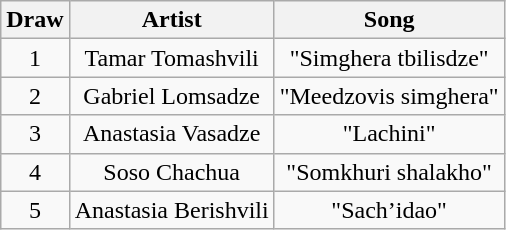<table class="sortable wikitable" style="text-align:center;">
<tr>
<th>Draw</th>
<th>Artist</th>
<th>Song</th>
</tr>
<tr>
<td>1</td>
<td>Tamar Tomashvili</td>
<td>"Simghera tbilisdze"<br></td>
</tr>
<tr>
<td>2</td>
<td>Gabriel Lomsadze</td>
<td>"Meedzovis simghera"<br></td>
</tr>
<tr>
<td>3</td>
<td>Anastasia Vasadze</td>
<td>"Lachini"<br></td>
</tr>
<tr>
<td>4</td>
<td>Soso Chachua</td>
<td>"Somkhuri shalakho"<br></td>
</tr>
<tr>
<td>5</td>
<td>Anastasia Berishvili</td>
<td>"Sach’idao"<br></td>
</tr>
</table>
